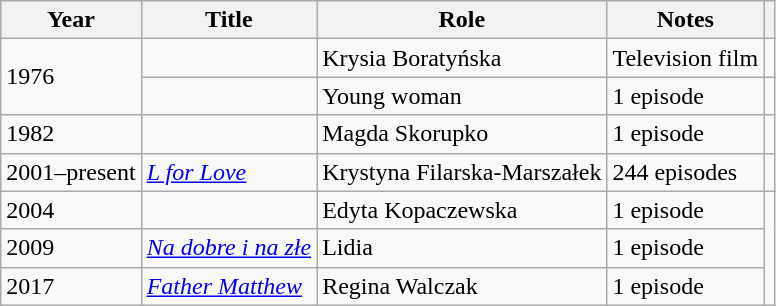<table class="wikitable sortable">
<tr>
<th>Year</th>
<th>Title</th>
<th>Role</th>
<th class="unsortable">Notes</th>
<th class="unsortable"></th>
</tr>
<tr>
<td rowspan="2">1976</td>
<td><em></em></td>
<td>Krysia Boratyńska</td>
<td>Television film</td>
<td></td>
</tr>
<tr>
<td><em></em></td>
<td>Young woman</td>
<td>1 episode</td>
<td></td>
</tr>
<tr>
<td>1982</td>
<td><em></em></td>
<td>Magda Skorupko</td>
<td>1 episode</td>
<td></td>
</tr>
<tr>
<td>2001–present</td>
<td><em><a href='#'>L for Love</a></em></td>
<td>Krystyna Filarska-Marszałek</td>
<td>244 episodes</td>
<td></td>
</tr>
<tr>
<td>2004</td>
<td><em></em></td>
<td>Edyta Kopaczewska</td>
<td>1 episode</td>
<td rowspan="3"></td>
</tr>
<tr>
<td>2009</td>
<td><em><a href='#'>Na dobre i na złe</a></em></td>
<td>Lidia</td>
<td>1 episode</td>
</tr>
<tr>
<td>2017</td>
<td><em><a href='#'>Father Matthew</a></em></td>
<td>Regina Walczak</td>
<td>1 episode</td>
</tr>
</table>
